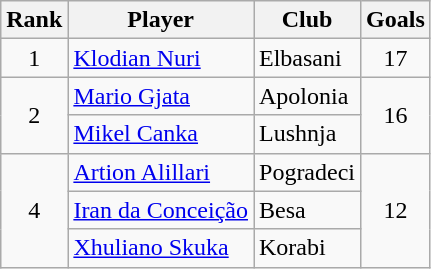<table class="wikitable" style="text-align:center">
<tr>
<th>Rank</th>
<th>Player</th>
<th>Club</th>
<th>Goals</th>
</tr>
<tr>
<td rowspan="1">1</td>
<td align="left"> <a href='#'>Klodian Nuri</a></td>
<td align="left">Elbasani</td>
<td rowspan="1">17</td>
</tr>
<tr>
<td rowspan="2">2</td>
<td align="left"> <a href='#'>Mario Gjata</a></td>
<td align="left">Apolonia</td>
<td rowspan="2">16</td>
</tr>
<tr>
<td align="left"> <a href='#'>Mikel Canka</a></td>
<td align="left">Lushnja</td>
</tr>
<tr>
<td rowspan="3">4</td>
<td align="left"> <a href='#'>Artion Alillari</a></td>
<td align="left">Pogradeci</td>
<td rowspan="3">12</td>
</tr>
<tr>
<td align="left"> <a href='#'>Iran da Conceição</a></td>
<td align="left">Besa</td>
</tr>
<tr>
<td align="left"> <a href='#'>Xhuliano Skuka</a></td>
<td align="left">Korabi</td>
</tr>
</table>
